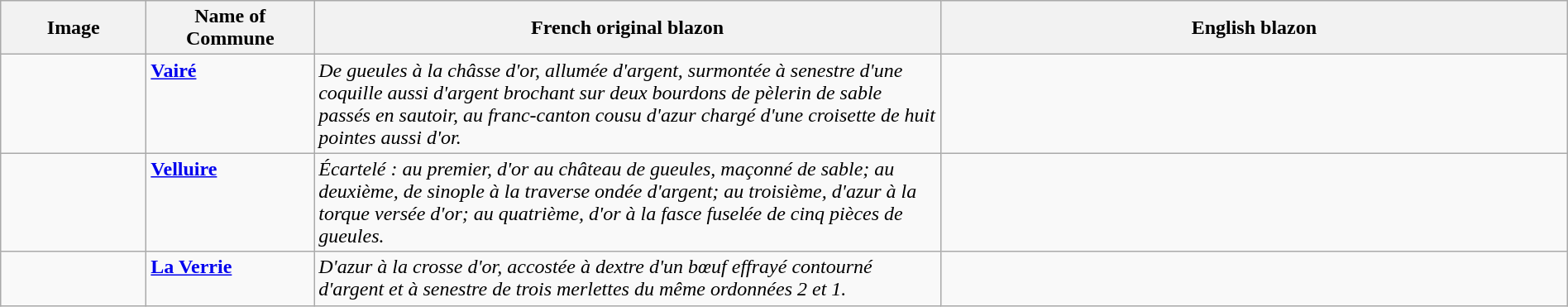<table class="wikitable" style="width:100%;">
<tr>
<th style="width:110px;">Image</th>
<th>Name of Commune</th>
<th style="width:40%;">French original blazon</th>
<th style="width:40%;">English blazon</th>
</tr>
<tr valign=top>
<td align=center></td>
<td><strong><a href='#'>Vairé</a></strong></td>
<td><em>De gueules à la châsse d'or, allumée d'argent, surmontée à senestre d'une coquille aussi d'argent brochant sur deux bourdons de pèlerin de sable passés en sautoir, au franc-canton cousu d'azur chargé d'une croisette de huit pointes aussi d'or.</em></td>
<td></td>
</tr>
<tr valign=top>
<td align=center></td>
<td><strong><a href='#'>Velluire</a></strong></td>
<td><em>Écartelé : au premier, d'or au château de gueules, maçonné de sable; au deuxième, de sinople à la traverse ondée d'argent; au troisième, d'azur à la torque versée d'or; au quatrième, d'or à la fasce fuselée de cinq pièces de gueules.</em></td>
<td></td>
</tr>
<tr valign=top>
<td align=center></td>
<td><strong><a href='#'>La Verrie</a></strong></td>
<td><em>D'azur à la crosse d'or, accostée à dextre d'un bœuf effrayé contourné d'argent et à senestre de trois merlettes du même ordonnées 2 et 1.</em></td>
<td></td>
</tr>
</table>
